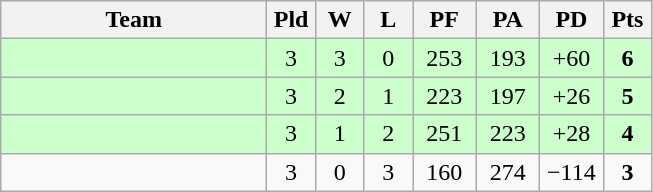<table class="wikitable" style="text-align:center;">
<tr>
<th width=170>Team</th>
<th width=25>Pld</th>
<th width=25>W</th>
<th width=25>L</th>
<th width=35>PF</th>
<th width=35>PA</th>
<th width=35>PD</th>
<th width=25>Pts</th>
</tr>
<tr bgcolor="#ccffcc">
<td align="left"></td>
<td>3</td>
<td>3</td>
<td>0</td>
<td>253</td>
<td>193</td>
<td>+60</td>
<td><strong>6</strong></td>
</tr>
<tr bgcolor="#ccffcc">
<td align="left"></td>
<td>3</td>
<td>2</td>
<td>1</td>
<td>223</td>
<td>197</td>
<td>+26</td>
<td><strong>5</strong></td>
</tr>
<tr bgcolor="#ccffcc">
<td align="left"></td>
<td>3</td>
<td>1</td>
<td>2</td>
<td>251</td>
<td>223</td>
<td>+28</td>
<td><strong>4</strong></td>
</tr>
<tr>
<td align="left"></td>
<td>3</td>
<td>0</td>
<td>3</td>
<td>160</td>
<td>274</td>
<td>−114</td>
<td><strong>3</strong></td>
</tr>
</table>
